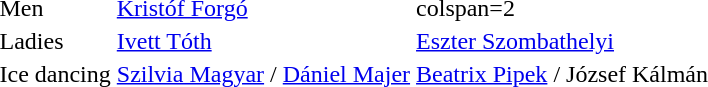<table>
<tr>
<td>Men</td>
<td><a href='#'>Kristóf Forgó</a></td>
<td>colspan=2 </td>
</tr>
<tr>
<td>Ladies</td>
<td><a href='#'>Ivett Tóth</a></td>
<td><a href='#'>Eszter Szombathelyi</a></td>
<td></td>
</tr>
<tr>
<td>Ice dancing</td>
<td><a href='#'>Szilvia Magyar</a> / <a href='#'>Dániel Majer</a></td>
<td><a href='#'>Beatrix Pipek</a> / József Kálmán</td>
<td></td>
</tr>
</table>
